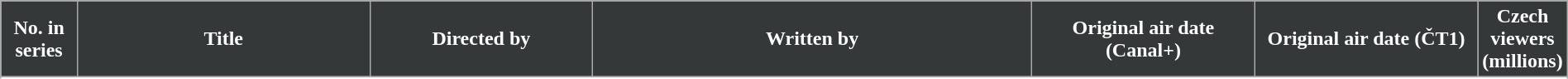<table class="wikitable plainrowheaders" style="width: 100%; margin-right: 0;">
<tr>
<th scope=col style="background: #353839; color: #fff; text-align:center;" width=5%>No. in<br>series</th>
<th scope=col style="background: #353839; color: #fff; text-align:center;" width=20%>Title</th>
<th scope=col style="background: #353839; color: #fff; text-align:center;" width=15%>Directed by</th>
<th scope=col style="background: #353839; color: #fff; text-align:center;" width=30%>Written by</th>
<th scope=col style="background: #353839; color: #fff; text-align:center;" width=15%>Original air date (Canal+)</th>
<th scope=col style="background: #353839; color: #fff; text-align:center;" width=15%>Original air date (ČT1)</th>
<th scope=col style="background: #353839; color: #fff; text-align:center;" width=10%>Czech viewers<br>(millions)</th>
</tr>
<tr>
</tr>
<tr>
</tr>
</table>
